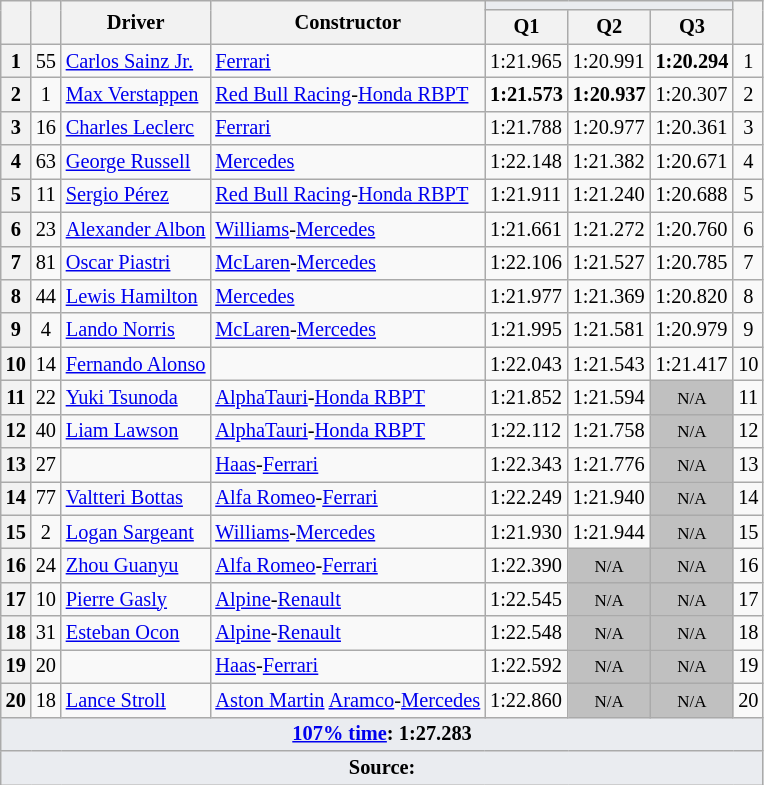<table class="wikitable sortable" style="font-size: 85%;">
<tr>
<th rowspan="2"></th>
<th rowspan="2"></th>
<th rowspan="2">Driver</th>
<th rowspan="2">Constructor</th>
<th colspan="3" style="background:#eaecf0; text-align:center;"></th>
<th rowspan="2"></th>
</tr>
<tr>
<th scope="col">Q1</th>
<th scope="col">Q2</th>
<th scope="col">Q3</th>
</tr>
<tr>
<th scope="row">1</th>
<td align="center">55</td>
<td data-sort-value="sai"> <a href='#'>Carlos Sainz Jr.</a></td>
<td><a href='#'>Ferrari</a></td>
<td>1:21.965</td>
<td>1:20.991</td>
<td><strong>1:20.294</strong></td>
<td align="center">1</td>
</tr>
<tr>
<th scope="row">2</th>
<td align="center">1</td>
<td data-sort-value="ver"> <a href='#'>Max Verstappen</a></td>
<td><a href='#'>Red Bull Racing</a>-<a href='#'>Honda RBPT</a></td>
<td><strong>1:21.573</strong></td>
<td><strong>1:20.937</strong></td>
<td>1:20.307</td>
<td align="center">2</td>
</tr>
<tr>
<th scope="row">3</th>
<td align="center">16</td>
<td data-sort-value="lec"> <a href='#'>Charles Leclerc</a></td>
<td><a href='#'>Ferrari</a></td>
<td>1:21.788</td>
<td>1:20.977</td>
<td>1:20.361</td>
<td align="center">3</td>
</tr>
<tr>
<th scope="row">4</th>
<td align="center">63</td>
<td data-sort-value="rus"> <a href='#'>George Russell</a></td>
<td><a href='#'>Mercedes</a></td>
<td>1:22.148</td>
<td>1:21.382</td>
<td>1:20.671</td>
<td align="center">4</td>
</tr>
<tr>
<th scope="row">5</th>
<td align="center">11</td>
<td data-sort-value="per"> <a href='#'>Sergio Pérez</a></td>
<td><a href='#'>Red Bull Racing</a>-<a href='#'>Honda RBPT</a></td>
<td>1:21.911</td>
<td>1:21.240</td>
<td>1:20.688</td>
<td align="center">5</td>
</tr>
<tr>
<th scope="row">6</th>
<td align="center">23</td>
<td data-sort-value="alb"> <a href='#'>Alexander Albon</a></td>
<td><a href='#'>Williams</a>-<a href='#'>Mercedes</a></td>
<td>1:21.661</td>
<td>1:21.272</td>
<td>1:20.760</td>
<td align="center">6</td>
</tr>
<tr>
<th scope="row">7</th>
<td align="center">81</td>
<td data-sort-value="pia"> <a href='#'>Oscar Piastri</a></td>
<td><a href='#'>McLaren</a>-<a href='#'>Mercedes</a></td>
<td>1:22.106</td>
<td>1:21.527</td>
<td>1:20.785</td>
<td align="center">7</td>
</tr>
<tr>
<th scope="row">8</th>
<td align="center">44</td>
<td data-sort-value="ham"> <a href='#'>Lewis Hamilton</a></td>
<td><a href='#'>Mercedes</a></td>
<td>1:21.977</td>
<td>1:21.369</td>
<td>1:20.820</td>
<td align="center">8</td>
</tr>
<tr>
<th scope="row">9</th>
<td align="center">4</td>
<td data-sort-value="nor"> <a href='#'>Lando Norris</a></td>
<td><a href='#'>McLaren</a>-<a href='#'>Mercedes</a></td>
<td>1:21.995</td>
<td>1:21.581</td>
<td>1:20.979</td>
<td align="center">9</td>
</tr>
<tr>
<th scope="row">10</th>
<td align="center">14</td>
<td data-sort-value="alo"> <a href='#'>Fernando Alonso</a></td>
<td></td>
<td>1:22.043</td>
<td>1:21.543</td>
<td>1:21.417</td>
<td align="center">10</td>
</tr>
<tr>
<th scope="row">11</th>
<td align="center">22</td>
<td data-sort-value="tsu"> <a href='#'>Yuki Tsunoda</a></td>
<td><a href='#'>AlphaTauri</a>-<a href='#'>Honda RBPT</a></td>
<td>1:21.852</td>
<td>1:21.594</td>
<td data-sort-value="11" align="center" style="background: silver"><small>N/A</small></td>
<td align="center">11</td>
</tr>
<tr>
<th scope="row">12</th>
<td align="center">40</td>
<td data-sort-value="law"> <a href='#'>Liam Lawson</a></td>
<td><a href='#'>AlphaTauri</a>-<a href='#'>Honda RBPT</a></td>
<td>1:22.112</td>
<td>1:21.758</td>
<td data-sort-value="20" align="center" style="background: silver"><small>N/A</small></td>
<td align="center">12</td>
</tr>
<tr>
<th scope="row">13</th>
<td align="center">27</td>
<td data-sort-value="hul"></td>
<td><a href='#'>Haas</a>-<a href='#'>Ferrari</a></td>
<td>1:22.343</td>
<td>1:21.776</td>
<td data-sort-value="15" align="center" style="background: silver"><small>N/A</small></td>
<td align="center">13</td>
</tr>
<tr>
<th scope="row">14</th>
<td align="center">77</td>
<td data-sort-value="bot"> <a href='#'>Valtteri Bottas</a></td>
<td><a href='#'>Alfa Romeo</a>-<a href='#'>Ferrari</a></td>
<td>1:22.249</td>
<td>1:21.940</td>
<td data-sort-value="19" align="center" style="background: silver"><small>N/A</small></td>
<td align="center">14</td>
</tr>
<tr>
<th scope="row">15</th>
<td align="center">2</td>
<td data-sort-value="sar"> <a href='#'>Logan Sargeant</a></td>
<td><a href='#'>Williams</a>-<a href='#'>Mercedes</a></td>
<td>1:21.930</td>
<td>1:21.944</td>
<td data-sort-value="19" align="center" style="background: silver"><small>N/A</small></td>
<td align="center">15</td>
</tr>
<tr>
<th scope="row">16</th>
<td align="center">24</td>
<td data-sort-value="zho"> <a href='#'>Zhou Guanyu</a></td>
<td><a href='#'>Alfa Romeo</a>-<a href='#'>Ferrari</a></td>
<td>1:22.390</td>
<td data-sort-value="16" align="center" style="background: silver"><small>N/A</small></td>
<td data-sort-value="16" align="center" style="background: silver"><small>N/A</small></td>
<td align="center">16</td>
</tr>
<tr>
<th scope="row">17</th>
<td align="center">10</td>
<td data-sort-value="gas"> <a href='#'>Pierre Gasly</a></td>
<td><a href='#'>Alpine</a>-<a href='#'>Renault</a></td>
<td>1:22.545</td>
<td data-sort-value="12" align="center" style="background: silver"><small>N/A</small></td>
<td data-sort-value="12" align="center" style="background: silver"><small>N/A</small></td>
<td align="center">17</td>
</tr>
<tr>
<th scope="row">18</th>
<td align="center">31</td>
<td data-sort-value="oco"> <a href='#'>Esteban Ocon</a></td>
<td><a href='#'>Alpine</a>-<a href='#'>Renault</a></td>
<td>1:22.548</td>
<td data-sort-value="17" align="center" style="background: silver"><small>N/A</small></td>
<td data-sort-value="17" align="center" style="background: silver"><small>N/A</small></td>
<td align="center">18</td>
</tr>
<tr>
<th scope="row">19</th>
<td align="center">20</td>
<td data-sort-value="mag"></td>
<td><a href='#'>Haas</a>-<a href='#'>Ferrari</a></td>
<td>1:22.592</td>
<td data-sort-value="18" align="center" style="background: silver"><small>N/A</small></td>
<td data-sort-value="18" align="center" style="background: silver"><small>N/A</small></td>
<td align="center">19</td>
</tr>
<tr>
<th scope="row">20</th>
<td align="center">18</td>
<td data-sort-value="str"> <a href='#'>Lance Stroll</a></td>
<td><a href='#'>Aston Martin</a> <a href='#'>Aramco</a>-<a href='#'>Mercedes</a></td>
<td>1:22.860</td>
<td data-sort-value="11" align="center" style="background: silver"><small>N/A</small></td>
<td data-sort-value="11" align="center" style="background: silver"><small>N/A</small></td>
<td align="center">20</td>
</tr>
<tr class="sortbottom">
<td colspan="8" style="background-color:#eaecf0;text-align:center"><strong><a href='#'>107% time</a>: 1:27.283</strong></td>
</tr>
<tr class="sortbottom">
<td colspan="8" style="background-color:#eaecf0;text-align:center"><strong>Source:</strong></td>
</tr>
</table>
